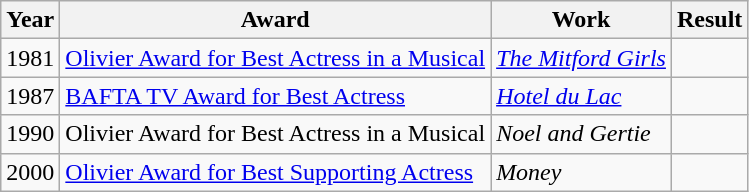<table class="wikitable">
<tr>
<th>Year</th>
<th>Award</th>
<th>Work</th>
<th>Result</th>
</tr>
<tr>
<td>1981</td>
<td><a href='#'>Olivier Award for Best Actress in a Musical</a></td>
<td><em><a href='#'>The Mitford Girls</a></em></td>
<td></td>
</tr>
<tr>
<td>1987</td>
<td><a href='#'>BAFTA TV Award for Best Actress</a></td>
<td><em><a href='#'>Hotel du Lac</a></em></td>
<td></td>
</tr>
<tr>
<td>1990</td>
<td>Olivier Award for Best Actress in a Musical</td>
<td><em>Noel and Gertie</em></td>
<td></td>
</tr>
<tr>
<td>2000</td>
<td><a href='#'>Olivier Award for Best Supporting Actress</a></td>
<td><em>Money</em></td>
<td></td>
</tr>
</table>
